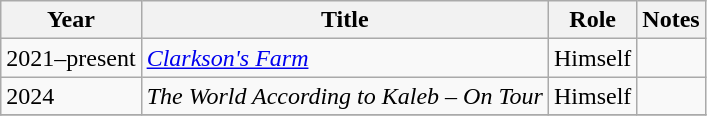<table class="wikitable sortable">
<tr>
<th>Year</th>
<th>Title</th>
<th>Role</th>
<th>Notes</th>
</tr>
<tr>
<td>2021–present</td>
<td><em><a href='#'>Clarkson's Farm</a></em></td>
<td>Himself</td>
<td></td>
</tr>
<tr>
<td>2024</td>
<td><em>The World According to Kaleb – On Tour</em></td>
<td>Himself</td>
<td></td>
</tr>
<tr>
</tr>
</table>
